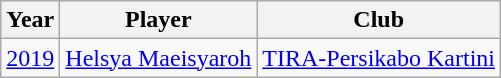<table class="wikitable">
<tr>
<th>Year</th>
<th>Player</th>
<th>Club</th>
</tr>
<tr>
<td><a href='#'>2019</a></td>
<td> <a href='#'>Helsya Maeisyaroh</a></td>
<td><a href='#'>TIRA-Persikabo Kartini</a></td>
</tr>
</table>
